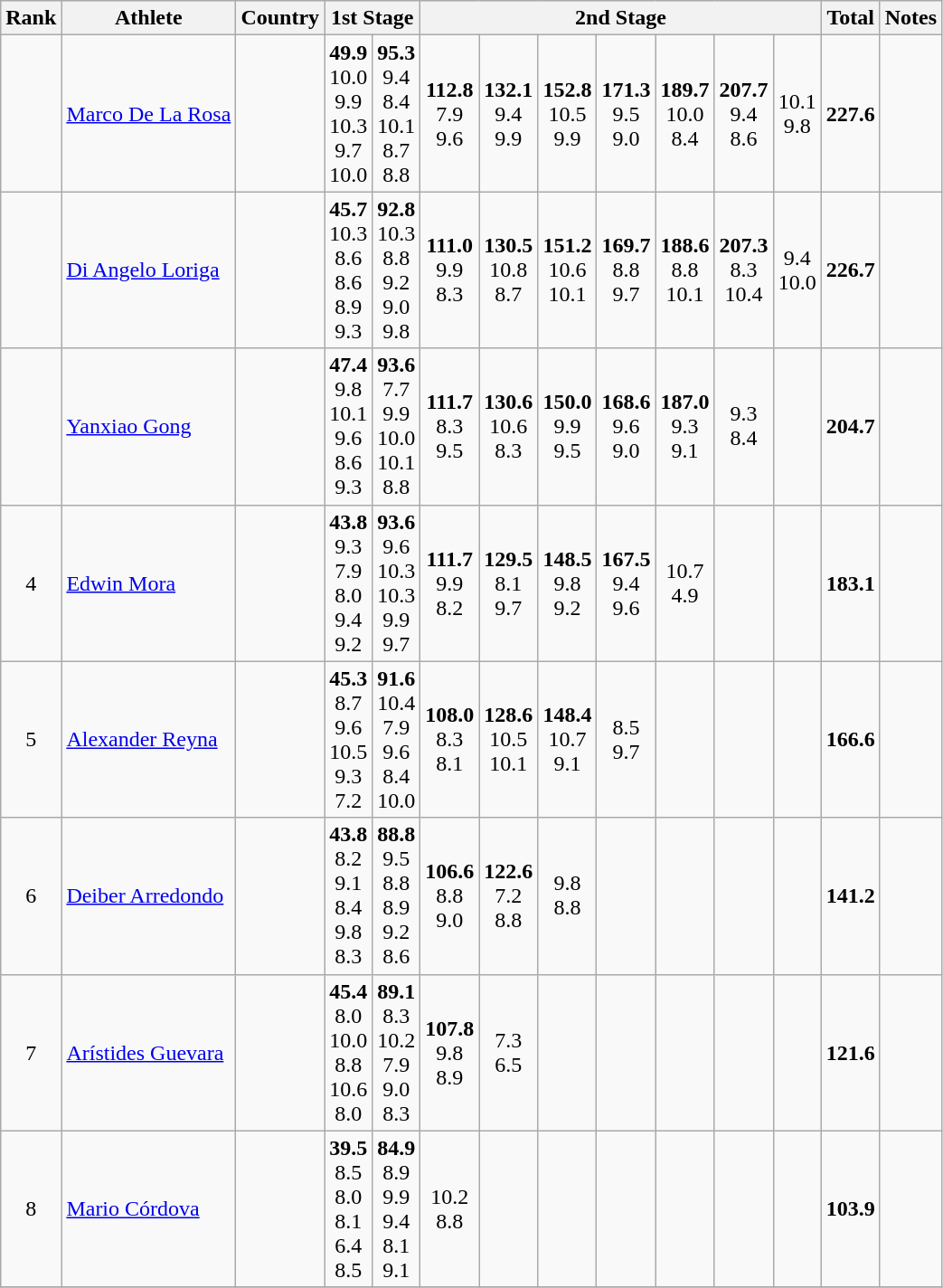<table class="wikitable sortable" style="text-align:center">
<tr>
<th>Rank</th>
<th>Athlete</th>
<th>Country</th>
<th colspan="2">1st Stage</th>
<th colspan="7">2nd Stage</th>
<th>Total</th>
<th>Notes</th>
</tr>
<tr>
<td></td>
<td align=left><a href='#'>Marco De La Rosa</a></td>
<td align=left></td>
<td><strong>49.9</strong><br>10.0<br>9.9<br>10.3<br>9.7<br>10.0</td>
<td><strong>95.3</strong><br>9.4<br>8.4<br>10.1<br>8.7<br>8.8</td>
<td><strong>112.8</strong><br>7.9<br>9.6</td>
<td><strong>132.1</strong><br>9.4<br>9.9</td>
<td><strong>152.8</strong><br>10.5<br>9.9</td>
<td><strong>171.3</strong><br>9.5<br>9.0</td>
<td><strong>189.7</strong><br>10.0<br>8.4</td>
<td><strong>207.7</strong><br>9.4<br>8.6</td>
<td>10.1<br>9.8</td>
<td><strong>227.6</strong></td>
<td></td>
</tr>
<tr>
<td></td>
<td align=left><a href='#'>Di Angelo Loriga</a></td>
<td align=left></td>
<td><strong>45.7</strong><br>10.3<br>8.6<br>8.6<br>8.9<br>9.3</td>
<td><strong>92.8</strong><br>10.3<br>8.8<br>9.2<br>9.0<br>9.8</td>
<td><strong>111.0</strong><br>9.9<br>8.3</td>
<td><strong>130.5</strong><br>10.8<br>8.7</td>
<td><strong>151.2</strong><br>10.6<br>10.1</td>
<td><strong>169.7</strong><br>8.8<br>9.7</td>
<td><strong>188.6</strong><br>8.8<br>10.1</td>
<td><strong>207.3</strong><br>8.3<br>10.4</td>
<td>9.4<br>10.0</td>
<td><strong>226.7</strong></td>
<td></td>
</tr>
<tr>
<td></td>
<td align=left><a href='#'>Yanxiao Gong</a></td>
<td align=left></td>
<td><strong>47.4</strong><br>9.8<br>10.1<br>9.6<br>8.6<br>9.3</td>
<td><strong>93.6</strong><br>7.7<br>9.9<br>10.0<br>10.1<br>8.8</td>
<td><strong>111.7</strong><br>8.3<br>9.5</td>
<td><strong>130.6</strong><br>10.6<br>8.3</td>
<td><strong>150.0</strong><br>9.9<br>9.5</td>
<td><strong>168.6</strong><br>9.6<br>9.0</td>
<td><strong>187.0</strong><br>9.3<br>9.1</td>
<td>9.3<br>8.4</td>
<td></td>
<td><strong>204.7</strong></td>
</tr>
<tr>
<td>4</td>
<td align=left><a href='#'>Edwin Mora</a></td>
<td align=left></td>
<td><strong>43.8</strong><br>9.3<br>7.9<br>8.0<br>9.4<br>9.2</td>
<td><strong>93.6</strong><br>9.6<br>10.3<br>10.3<br>9.9<br>9.7</td>
<td><strong>111.7</strong><br>9.9<br>8.2</td>
<td><strong>129.5</strong><br>8.1<br>9.7</td>
<td><strong>148.5</strong><br>9.8<br>9.2</td>
<td><strong>167.5</strong><br>9.4<br>9.6</td>
<td>10.7<br>4.9</td>
<td></td>
<td></td>
<td><strong>183.1</strong></td>
<td></td>
</tr>
<tr>
<td>5</td>
<td align=left><a href='#'>Alexander Reyna</a></td>
<td align=left></td>
<td><strong>45.3</strong><br>8.7<br>9.6<br>10.5<br>9.3<br>7.2</td>
<td><strong>91.6</strong><br>10.4<br>7.9<br>9.6<br>8.4<br>10.0</td>
<td><strong>108.0</strong><br>8.3<br>8.1</td>
<td><strong>128.6</strong><br>10.5<br>10.1</td>
<td><strong>148.4</strong><br>10.7<br>9.1</td>
<td>8.5<br>9.7</td>
<td></td>
<td></td>
<td></td>
<td><strong>166.6</strong></td>
<td></td>
</tr>
<tr>
<td>6</td>
<td align=left><a href='#'>Deiber Arredondo</a></td>
<td align=left></td>
<td><strong>43.8</strong><br>8.2<br>9.1<br>8.4<br>9.8<br>8.3</td>
<td><strong>88.8</strong><br>9.5<br>8.8<br>8.9<br>9.2<br>8.6</td>
<td><strong>106.6</strong><br>8.8<br>9.0</td>
<td><strong>122.6</strong><br>7.2<br>8.8</td>
<td>9.8<br>8.8</td>
<td></td>
<td></td>
<td></td>
<td></td>
<td><strong>141.2</strong></td>
<td></td>
</tr>
<tr>
<td>7</td>
<td align=left><a href='#'>Arístides Guevara</a></td>
<td align=left></td>
<td><strong>45.4</strong><br>8.0<br>10.0<br>8.8<br>10.6<br>8.0</td>
<td><strong>89.1</strong><br>8.3<br>10.2<br>7.9<br>9.0<br>8.3</td>
<td><strong>107.8</strong><br>9.8<br>8.9</td>
<td>7.3<br>6.5</td>
<td></td>
<td></td>
<td></td>
<td></td>
<td></td>
<td><strong>121.6</strong></td>
<td></td>
</tr>
<tr>
<td>8</td>
<td align=left><a href='#'>Mario Córdova</a></td>
<td align=left></td>
<td><strong>39.5</strong><br>8.5<br>8.0<br>8.1<br>6.4<br>8.5</td>
<td><strong>84.9</strong><br>8.9<br>9.9<br>9.4<br>8.1<br>9.1</td>
<td>10.2<br>8.8</td>
<td></td>
<td></td>
<td></td>
<td></td>
<td></td>
<td></td>
<td><strong>103.9</strong></td>
<td></td>
</tr>
<tr>
</tr>
</table>
